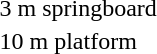<table>
<tr>
<td>3 m springboard</td>
<td></td>
<td></td>
<td></td>
</tr>
<tr>
<td>10 m platform</td>
<td></td>
<td></td>
<td></td>
</tr>
</table>
